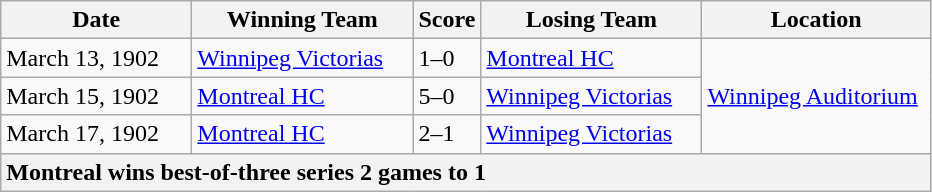<table class="wikitable">
<tr>
<th width="120">Date</th>
<th width="140">Winning Team</th>
<th width="5">Score</th>
<th width="140">Losing Team</th>
<th width="145">Location</th>
</tr>
<tr>
<td>March 13, 1902</td>
<td><a href='#'>Winnipeg Victorias</a></td>
<td>1–0</td>
<td><a href='#'>Montreal HC</a></td>
<td rowspan="3"><a href='#'>Winnipeg Auditorium</a></td>
</tr>
<tr>
<td>March 15, 1902</td>
<td><a href='#'>Montreal HC</a></td>
<td>5–0</td>
<td><a href='#'>Winnipeg Victorias</a></td>
</tr>
<tr>
<td>March 17, 1902</td>
<td><a href='#'>Montreal HC</a></td>
<td>2–1</td>
<td><a href='#'>Winnipeg Victorias</a></td>
</tr>
<tr>
<th colspan="5" style="text-align:left;">Montreal wins best-of-three series 2 games to 1</th>
</tr>
</table>
